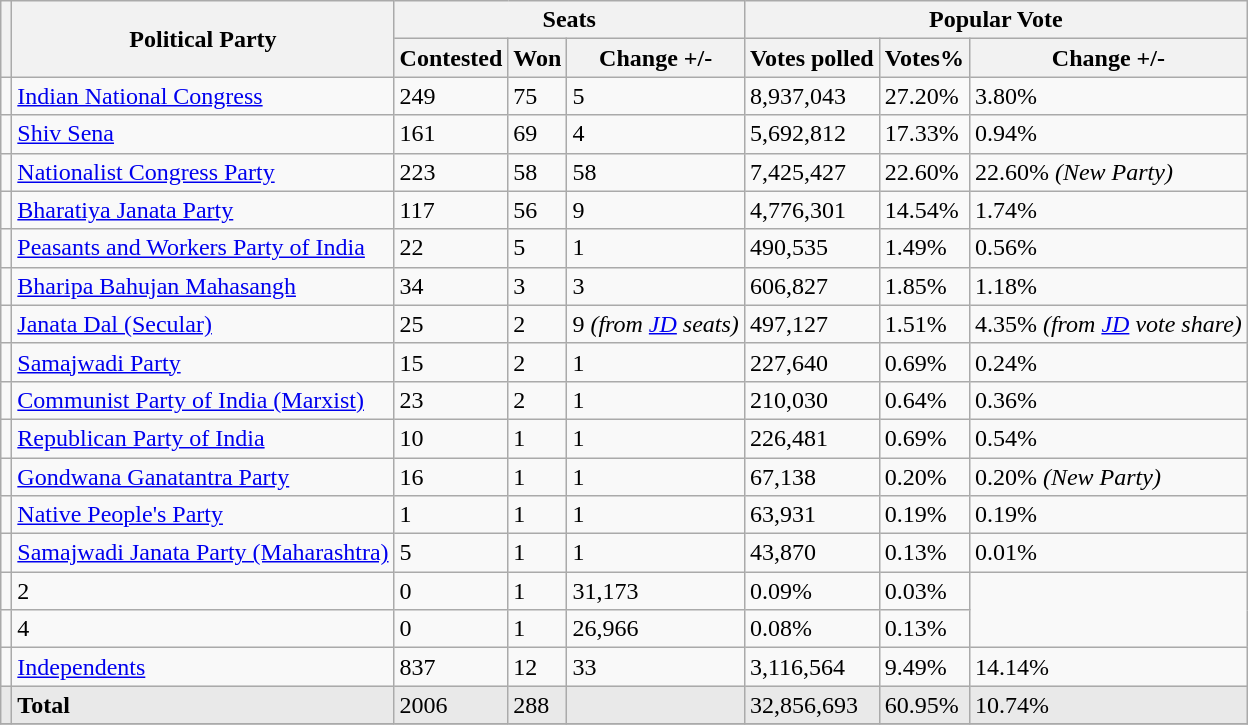<table class="wikitable sortable">
<tr>
<th rowspan="2" class="unsortable"></th>
<th rowspan="2">Political Party</th>
<th colspan="3">Seats</th>
<th colspan="3">Popular Vote</th>
</tr>
<tr>
<th>Contested</th>
<th>Won</th>
<th>Change +/-</th>
<th>Votes polled</th>
<th>Votes%</th>
<th>Change +/-</th>
</tr>
<tr>
<td></td>
<td><a href='#'>Indian National Congress</a></td>
<td>249</td>
<td>75</td>
<td> 5</td>
<td>8,937,043</td>
<td>27.20%</td>
<td> 3.80%</td>
</tr>
<tr>
<td></td>
<td><a href='#'>Shiv Sena</a></td>
<td>161</td>
<td>69</td>
<td> 4</td>
<td>5,692,812</td>
<td>17.33%</td>
<td> 0.94%</td>
</tr>
<tr>
<td></td>
<td><a href='#'>Nationalist Congress Party</a></td>
<td>223</td>
<td>58</td>
<td> 58</td>
<td>7,425,427</td>
<td>22.60%</td>
<td> 22.60% <em>(New Party)</em></td>
</tr>
<tr>
<td></td>
<td><a href='#'>Bharatiya Janata Party</a></td>
<td>117</td>
<td>56</td>
<td> 9</td>
<td>4,776,301</td>
<td>14.54%</td>
<td> 1.74%</td>
</tr>
<tr>
<td></td>
<td><a href='#'>Peasants and Workers Party of India</a></td>
<td>22</td>
<td>5</td>
<td> 1</td>
<td>490,535</td>
<td>1.49%</td>
<td> 0.56%</td>
</tr>
<tr>
<td></td>
<td><a href='#'>Bharipa Bahujan Mahasangh</a></td>
<td>34</td>
<td>3</td>
<td> 3</td>
<td>606,827</td>
<td>1.85%</td>
<td> 1.18%</td>
</tr>
<tr>
<td></td>
<td><a href='#'>Janata Dal (Secular)</a></td>
<td>25</td>
<td>2</td>
<td> 9 <em>(from <a href='#'>JD</a> seats)</em></td>
<td>497,127</td>
<td>1.51%</td>
<td> 4.35% <em>(from <a href='#'>JD</a> vote share)</em></td>
</tr>
<tr>
<td></td>
<td><a href='#'>Samajwadi Party</a></td>
<td>15</td>
<td>2</td>
<td> 1</td>
<td>227,640</td>
<td>0.69%</td>
<td> 0.24%</td>
</tr>
<tr>
<td></td>
<td><a href='#'>Communist Party of India (Marxist)</a></td>
<td>23</td>
<td>2</td>
<td> 1</td>
<td>210,030</td>
<td>0.64%</td>
<td> 0.36%</td>
</tr>
<tr>
<td></td>
<td><a href='#'>Republican Party of India</a></td>
<td>10</td>
<td>1</td>
<td> 1</td>
<td>226,481</td>
<td>0.69%</td>
<td> 0.54%</td>
</tr>
<tr>
<td></td>
<td><a href='#'>Gondwana Ganatantra Party</a></td>
<td>16</td>
<td>1</td>
<td> 1</td>
<td>67,138</td>
<td>0.20%</td>
<td> 0.20% <em>(New Party)</em></td>
</tr>
<tr>
<td></td>
<td><a href='#'>Native People's Party</a></td>
<td>1</td>
<td>1</td>
<td> 1</td>
<td>63,931</td>
<td>0.19%</td>
<td> 0.19%</td>
</tr>
<tr>
<td></td>
<td><a href='#'>Samajwadi Janata Party (Maharashtra)</a></td>
<td>5</td>
<td>1</td>
<td> 1</td>
<td>43,870</td>
<td>0.13%</td>
<td> 0.01%</td>
</tr>
<tr>
<td></td>
<td>2</td>
<td>0</td>
<td>1</td>
<td>31,173</td>
<td>0.09%</td>
<td>0.03%</td>
</tr>
<tr>
<td></td>
<td>4</td>
<td>0</td>
<td>1</td>
<td>26,966</td>
<td>0.08%</td>
<td>0.13%</td>
</tr>
<tr>
<td></td>
<td><a href='#'>Independents</a></td>
<td>837</td>
<td>12</td>
<td> 33</td>
<td>3,116,564</td>
<td>9.49%</td>
<td> 14.14%</td>
</tr>
<tr style="background-color:#E9E9E9">
<td></td>
<td align="left"><strong>Total</strong></td>
<td>2006</td>
<td>288</td>
<td></td>
<td>32,856,693</td>
<td>60.95%</td>
<td> 10.74%</td>
</tr>
<tr>
</tr>
</table>
